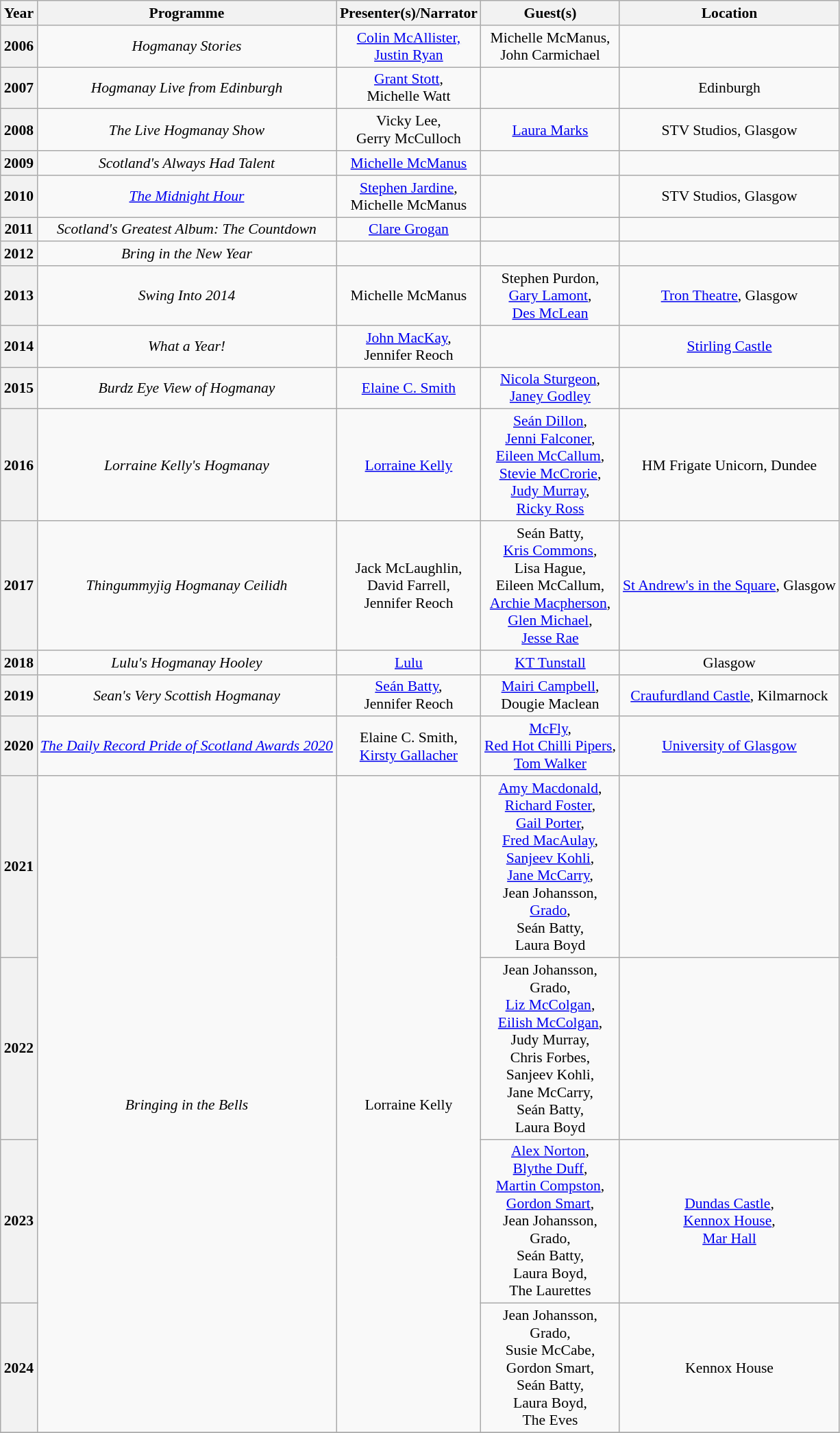<table class="wikitable" style="text-align:center; font-size:90%;">
<tr>
<th>Year</th>
<th>Programme</th>
<th>Presenter(s)/Narrator</th>
<th>Guest(s)</th>
<th>Location</th>
</tr>
<tr>
<th>2006</th>
<td><em>Hogmanay Stories</em></td>
<td><a href='#'>Colin McAllister,<br>Justin Ryan</a></td>
<td>Michelle McManus,<br>John Carmichael</td>
<td></td>
</tr>
<tr>
<th>2007</th>
<td><em>Hogmanay Live from Edinburgh</em></td>
<td><a href='#'>Grant Stott</a>,<br>Michelle Watt</td>
<td></td>
<td>Edinburgh</td>
</tr>
<tr>
<th>2008</th>
<td><em>The Live Hogmanay Show</em></td>
<td>Vicky Lee,<br>Gerry McCulloch</td>
<td><a href='#'>Laura Marks</a></td>
<td>STV Studios, Glasgow</td>
</tr>
<tr>
<th>2009</th>
<td><em>Scotland's Always Had Talent</em></td>
<td><a href='#'>Michelle McManus</a></td>
<td></td>
<td></td>
</tr>
<tr>
<th>2010</th>
<td><em><a href='#'>The Midnight Hour</a></em></td>
<td><a href='#'>Stephen Jardine</a>,<br>Michelle McManus</td>
<td></td>
<td>STV Studios, Glasgow</td>
</tr>
<tr>
<th>2011</th>
<td><em>Scotland's Greatest Album: The Countdown</em></td>
<td><a href='#'>Clare Grogan</a></td>
<td></td>
<td></td>
</tr>
<tr>
<th>2012</th>
<td><em>Bring in the New Year</em></td>
<td></td>
<td></td>
<td></td>
</tr>
<tr>
<th>2013</th>
<td><em>Swing Into 2014</em></td>
<td>Michelle McManus</td>
<td>Stephen Purdon,<br><a href='#'>Gary Lamont</a>,<br><a href='#'>Des McLean</a></td>
<td><a href='#'>Tron Theatre</a>, Glasgow</td>
</tr>
<tr>
<th>2014</th>
<td><em>What a Year!</em></td>
<td><a href='#'>John MacKay</a>,<br>Jennifer Reoch</td>
<td></td>
<td><a href='#'>Stirling Castle</a></td>
</tr>
<tr>
<th>2015</th>
<td><em>Burdz Eye View of Hogmanay</em></td>
<td><a href='#'>Elaine C. Smith</a></td>
<td><a href='#'>Nicola Sturgeon</a>,<br><a href='#'>Janey Godley</a></td>
<td></td>
</tr>
<tr>
<th>2016</th>
<td><em>Lorraine Kelly's Hogmanay</em></td>
<td><a href='#'>Lorraine Kelly</a></td>
<td><a href='#'>Seán Dillon</a>,<br><a href='#'>Jenni Falconer</a>,<br><a href='#'>Eileen McCallum</a>,<br><a href='#'>Stevie McCrorie</a>,<br><a href='#'>Judy Murray</a>,<br><a href='#'>Ricky Ross</a></td>
<td>HM Frigate Unicorn, Dundee</td>
</tr>
<tr>
<th>2017</th>
<td><em>Thingummyjig Hogmanay Ceilidh</em></td>
<td>Jack McLaughlin,<br>David Farrell,<br>Jennifer Reoch</td>
<td>Seán Batty,<br><a href='#'>Kris Commons</a>,<br>Lisa Hague,<br>Eileen McCallum,<br><a href='#'>Archie Macpherson</a>,<br><a href='#'>Glen Michael</a>,<br><a href='#'>Jesse Rae</a></td>
<td><a href='#'>St Andrew's in the Square</a>, Glasgow</td>
</tr>
<tr>
<th>2018</th>
<td><em>Lulu's Hogmanay Hooley</em></td>
<td><a href='#'>Lulu</a></td>
<td><a href='#'>KT Tunstall</a></td>
<td>Glasgow</td>
</tr>
<tr>
<th>2019</th>
<td><em>Sean's Very Scottish Hogmanay</em></td>
<td><a href='#'>Seán Batty</a>,<br>Jennifer Reoch</td>
<td><a href='#'>Mairi Campbell</a>,<br>Dougie Maclean</td>
<td><a href='#'>Craufurdland Castle</a>, Kilmarnock</td>
</tr>
<tr>
<th>2020</th>
<td><em><a href='#'>The Daily Record Pride of Scotland Awards 2020</a></em></td>
<td>Elaine C. Smith,<br><a href='#'>Kirsty Gallacher</a></td>
<td><a href='#'>McFly</a>,<br><a href='#'>Red Hot Chilli Pipers</a>,<br><a href='#'>Tom Walker</a></td>
<td><a href='#'>University of Glasgow</a></td>
</tr>
<tr>
<th>2021</th>
<td rowspan="4"><em>Bringing in the Bells</em></td>
<td rowspan="4">Lorraine Kelly</td>
<td><a href='#'>Amy Macdonald</a>,<br><a href='#'>Richard Foster</a>,<br><a href='#'>Gail Porter</a>,<br><a href='#'>Fred MacAulay</a>,<br><a href='#'>Sanjeev Kohli</a>,<br><a href='#'>Jane McCarry</a>,<br>Jean Johansson,<br><a href='#'>Grado</a>,<br>Seán Batty,<br>Laura Boyd</td>
<td></td>
</tr>
<tr>
<th>2022</th>
<td>Jean Johansson,<br>Grado,<br><a href='#'>Liz McColgan</a>,<br><a href='#'>Eilish McColgan</a>,<br>Judy Murray,<br>Chris Forbes,<br>Sanjeev Kohli,<br>Jane McCarry,<br>Seán Batty,<br>Laura Boyd</td>
<td></td>
</tr>
<tr>
<th>2023</th>
<td><a href='#'>Alex Norton</a>,<br><a href='#'>Blythe Duff</a>,<br><a href='#'>Martin Compston</a>,<br><a href='#'>Gordon Smart</a>,<br>Jean Johansson,<br>Grado,<br>Seán Batty,<br>Laura Boyd,<br>The Laurettes</td>
<td><a href='#'>Dundas Castle</a>,<br><a href='#'>Kennox House</a>,<br><a href='#'>Mar Hall</a></td>
</tr>
<tr>
<th>2024</th>
<td>Jean Johansson,<br>Grado,<br>Susie McCabe,<br>Gordon Smart,<br>Seán Batty,<br>Laura Boyd,<br>The Eves</td>
<td>Kennox House</td>
</tr>
<tr>
</tr>
</table>
